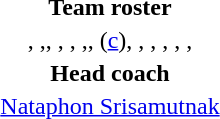<table style="text-align: center; margin-top: 2em; margin-left: auto; margin-right: auto">
<tr>
<td><strong>Team roster</strong></td>
</tr>
<tr>
<td>, ,, , , ,,  (<a href='#'>c</a>), , ,  , , , </td>
</tr>
<tr>
<td><strong>Head coach</strong></td>
</tr>
<tr>
<td><a href='#'>Nataphon Srisamutnak</a></td>
</tr>
</table>
